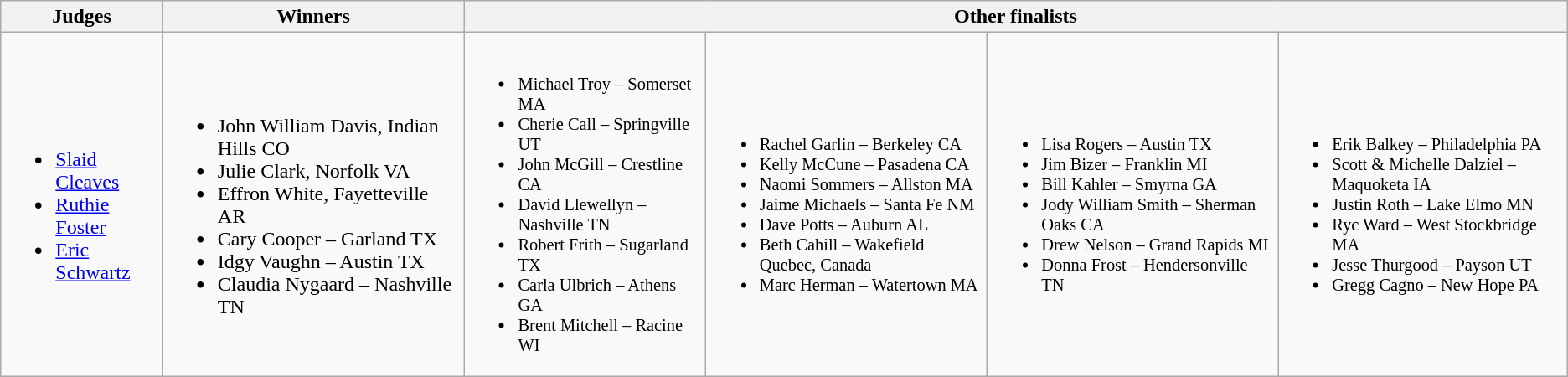<table class="wikitable mw-collapsible mw-collapsed" style="text-align:left">
<tr>
<th>Judges</th>
<th>Winners</th>
<th colspan="4" align="center">Other finalists</th>
</tr>
<tr>
<td><br><ul><li><a href='#'>Slaid Cleaves</a></li><li><a href='#'>Ruthie Foster</a></li><li><a href='#'>Eric Schwartz</a></li></ul></td>
<td><br><ul><li>John William Davis, Indian Hills CO</li><li>Julie Clark, Norfolk VA</li><li>Effron White, Fayetteville AR</li><li>Cary Cooper – Garland TX</li><li>Idgy Vaughn – Austin TX</li><li>Claudia Nygaard – Nashville TN</li></ul></td>
<td style="font-size:85%"><br><ul><li>Michael Troy – Somerset MA</li><li>Cherie Call – Springville UT</li><li>John McGill – Crestline CA</li><li>David Llewellyn – Nashville TN</li><li>Robert Frith – Sugarland TX</li><li>Carla Ulbrich – Athens GA</li><li>Brent Mitchell – Racine WI</li></ul></td>
<td style="font-size:85%"><br><ul><li>Rachel Garlin – Berkeley CA</li><li>Kelly McCune – Pasadena CA</li><li>Naomi Sommers – Allston MA</li><li>Jaime Michaels – Santa Fe NM</li><li>Dave Potts – Auburn AL</li><li>Beth Cahill – Wakefield Quebec, Canada</li><li>Marc Herman – Watertown MA</li></ul></td>
<td style="font-size:85%"><br><ul><li>Lisa Rogers – Austin TX</li><li>Jim Bizer – Franklin MI</li><li>Bill Kahler – Smyrna GA</li><li>Jody William Smith – Sherman Oaks CA</li><li>Drew Nelson – Grand Rapids MI</li><li>Donna Frost – Hendersonville TN</li></ul></td>
<td style="font-size:85%"><br><ul><li>Erik Balkey – Philadelphia PA</li><li>Scott & Michelle Dalziel – Maquoketa IA</li><li>Justin Roth – Lake Elmo MN</li><li>Ryc Ward – West Stockbridge MA</li><li>Jesse Thurgood – Payson UT</li><li>Gregg Cagno – New Hope PA</li></ul></td>
</tr>
</table>
